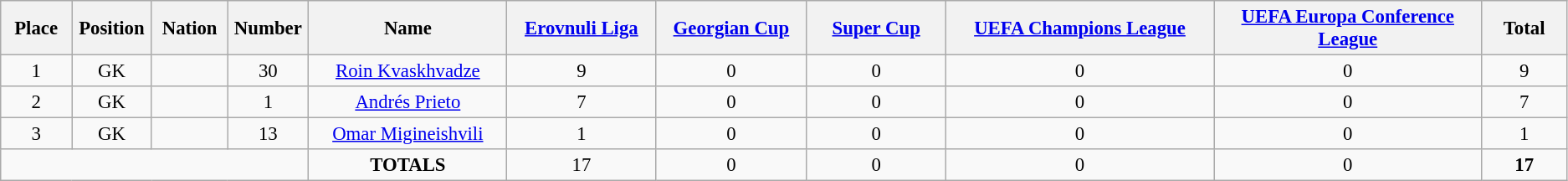<table class="wikitable" style="font-size: 95%; text-align: center;">
<tr>
<th width=60>Place</th>
<th width=60>Position</th>
<th width=60>Nation</th>
<th width=60>Number</th>
<th width=200>Name</th>
<th width=150><a href='#'>Erovnuli Liga</a></th>
<th width=150><a href='#'>Georgian Cup</a></th>
<th width=150><a href='#'>Super Cup</a></th>
<th width=300><a href='#'>UEFA Champions League</a></th>
<th width=300><a href='#'>UEFA Europa Conference League</a></th>
<th width=80>Total</th>
</tr>
<tr>
<td>1</td>
<td>GK</td>
<td></td>
<td>30</td>
<td><a href='#'>Roin Kvaskhvadze</a></td>
<td>9</td>
<td>0</td>
<td>0</td>
<td>0</td>
<td>0</td>
<td>9</td>
</tr>
<tr>
<td>2</td>
<td>GK</td>
<td></td>
<td>1</td>
<td><a href='#'>Andrés Prieto</a></td>
<td>7</td>
<td>0</td>
<td>0</td>
<td>0</td>
<td>0</td>
<td>7</td>
</tr>
<tr>
<td>3</td>
<td>GK</td>
<td></td>
<td>13</td>
<td><a href='#'>Omar Migineishvili</a></td>
<td>1</td>
<td>0</td>
<td>0</td>
<td>0</td>
<td>0</td>
<td>1</td>
</tr>
<tr>
<td colspan="4"></td>
<td><strong>TOTALS</strong></td>
<td>17</td>
<td>0</td>
<td>0</td>
<td>0</td>
<td>0</td>
<td><strong>17</strong></td>
</tr>
</table>
